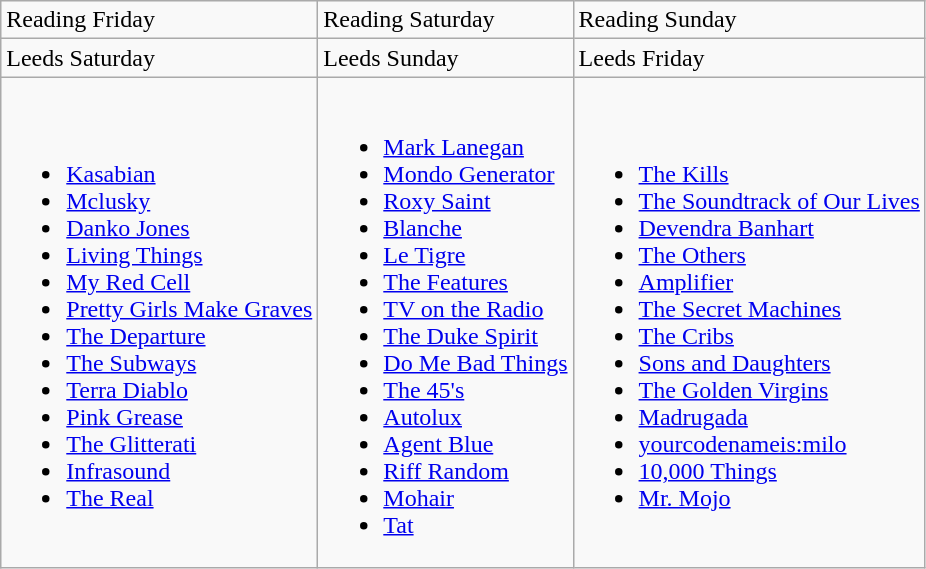<table class="wikitable">
<tr>
<td>Reading Friday</td>
<td>Reading Saturday</td>
<td>Reading Sunday</td>
</tr>
<tr>
<td>Leeds Saturday</td>
<td>Leeds Sunday</td>
<td>Leeds Friday</td>
</tr>
<tr>
<td><br><ul><li><a href='#'>Kasabian</a></li><li><a href='#'>Mclusky</a></li><li><a href='#'>Danko Jones</a></li><li><a href='#'>Living Things</a></li><li><a href='#'>My Red Cell</a></li><li><a href='#'>Pretty Girls Make Graves</a></li><li><a href='#'>The Departure</a></li><li><a href='#'>The Subways</a></li><li><a href='#'>Terra Diablo</a></li><li><a href='#'>Pink Grease</a></li><li><a href='#'>The Glitterati</a></li><li><a href='#'>Infrasound</a></li><li><a href='#'>The Real</a></li></ul></td>
<td><br><ul><li><a href='#'>Mark Lanegan</a></li><li><a href='#'>Mondo Generator</a></li><li><a href='#'>Roxy Saint</a></li><li><a href='#'>Blanche</a></li><li><a href='#'>Le Tigre</a></li><li><a href='#'>The Features</a></li><li><a href='#'>TV on the Radio</a></li><li><a href='#'>The Duke Spirit</a></li><li><a href='#'>Do Me Bad Things</a></li><li><a href='#'>The 45's</a></li><li><a href='#'>Autolux</a></li><li><a href='#'>Agent Blue</a></li><li><a href='#'>Riff Random</a></li><li><a href='#'>Mohair</a></li><li><a href='#'>Tat</a></li></ul></td>
<td><br><ul><li><a href='#'>The Kills</a></li><li><a href='#'>The Soundtrack of Our Lives</a></li><li><a href='#'>Devendra Banhart</a></li><li><a href='#'>The Others</a></li><li><a href='#'>Amplifier</a></li><li><a href='#'>The Secret Machines</a></li><li><a href='#'>The Cribs</a></li><li><a href='#'>Sons and Daughters</a></li><li><a href='#'>The Golden Virgins</a></li><li><a href='#'>Madrugada</a></li><li><a href='#'>yourcodenameis:milo</a></li><li><a href='#'>10,000 Things</a></li><li><a href='#'>Mr. Mojo</a></li></ul></td>
</tr>
</table>
